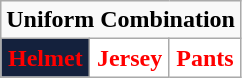<table class="wikitable"  style="display: inline-table;">
<tr>
<td align="center" Colspan="3"><strong>Uniform Combination</strong></td>
</tr>
<tr align="center">
<td style="background:#14213D; color:red"><strong>Helmet</strong></td>
<td style="background:white; color:red"><strong>Jersey</strong></td>
<td style="background:white; color:red"><strong>Pants</strong></td>
</tr>
</table>
